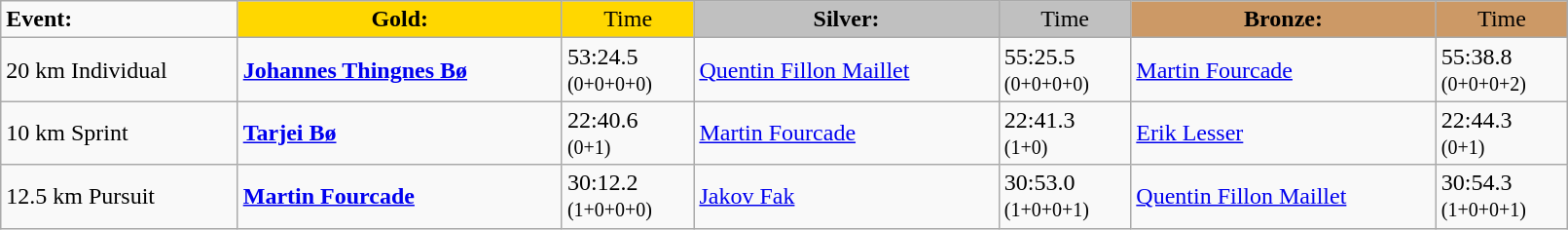<table class="wikitable" width=85%>
<tr>
<td><strong>Event:</strong></td>
<td style="text-align:center;background-color:gold;"><strong>Gold:</strong></td>
<td style="text-align:center;background-color:gold;">Time</td>
<td style="text-align:center;background-color:silver;"><strong>Silver:</strong></td>
<td style="text-align:center;background-color:silver;">Time</td>
<td style="text-align:center;background-color:#CC9966;"><strong>Bronze:</strong></td>
<td style="text-align:center;background-color:#CC9966;">Time</td>
</tr>
<tr>
<td>20 km Individual<br></td>
<td><strong><a href='#'>Johannes Thingnes Bø</a></strong><br><small></small></td>
<td>53:24.5<br><small>(0+0+0+0)</small></td>
<td><a href='#'>Quentin Fillon Maillet</a><br><small></small></td>
<td>55:25.5<br><small>(0+0+0+0)</small></td>
<td><a href='#'>Martin Fourcade</a><br><small></small></td>
<td>55:38.8<br><small>(0+0+0+2)</small></td>
</tr>
<tr>
<td>10 km Sprint<br></td>
<td><strong><a href='#'>Tarjei Bø</a></strong><br><small></small></td>
<td>22:40.6<br><small>(0+1)</small></td>
<td><a href='#'>Martin Fourcade</a><br><small></small></td>
<td>22:41.3<br><small>(1+0)</small></td>
<td><a href='#'>Erik Lesser</a><br><small></small></td>
<td>22:44.3<br><small>(0+1)</small></td>
</tr>
<tr>
<td>12.5 km Pursuit<br></td>
<td><strong><a href='#'>Martin Fourcade</a></strong><br><small></small></td>
<td>30:12.2<br><small>(1+0+0+0)</small></td>
<td><a href='#'>Jakov Fak</a><br><small></small></td>
<td>30:53.0<br><small>(1+0+0+1)</small></td>
<td><a href='#'>Quentin Fillon Maillet</a><br><small></small></td>
<td>30:54.3<br><small>(1+0+0+1)</small></td>
</tr>
</table>
